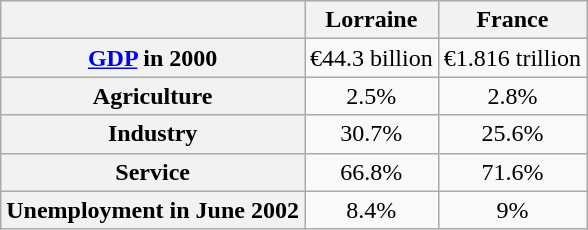<table class="wikitable" style="text-align:center">
<tr>
<th></th>
<th>Lorraine</th>
<th>France</th>
</tr>
<tr>
<th><a href='#'>GDP</a> in 2000</th>
<td>€44.3 billion</td>
<td>€1.816 trillion</td>
</tr>
<tr>
<th>Agriculture</th>
<td>2.5%</td>
<td>2.8%</td>
</tr>
<tr>
<th>Industry</th>
<td>30.7%</td>
<td>25.6%</td>
</tr>
<tr>
<th>Service</th>
<td>66.8%</td>
<td>71.6%</td>
</tr>
<tr>
<th>Unemployment in June 2002</th>
<td>8.4%</td>
<td>9%</td>
</tr>
</table>
